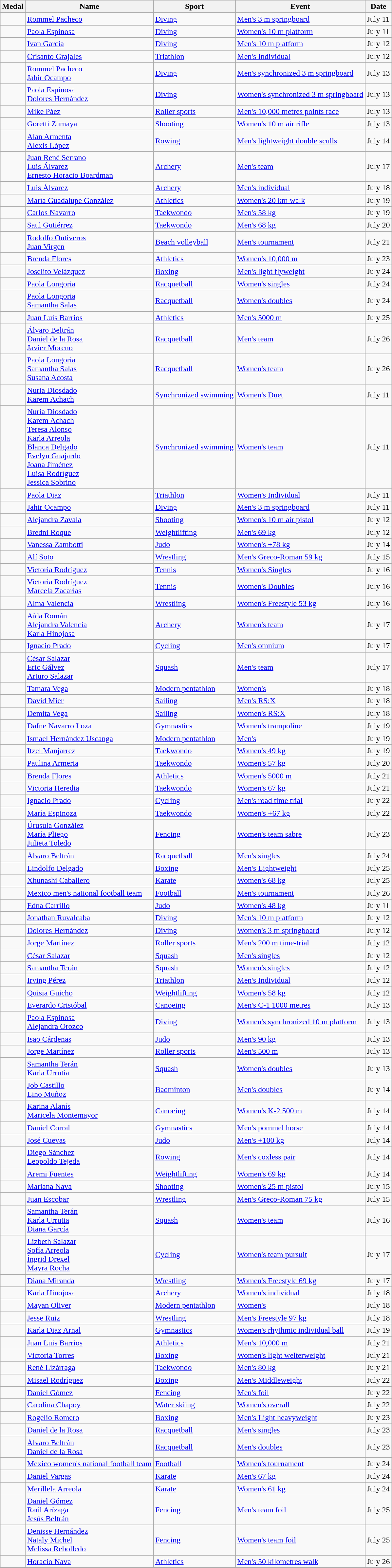<table class="wikitable sortable" border="1" style="size:95%">
<tr>
<th>Medal</th>
<th>Name</th>
<th>Sport</th>
<th>Event</th>
<th>Date</th>
</tr>
<tr>
<td></td>
<td><a href='#'>Rommel Pacheco</a></td>
<td><a href='#'>Diving</a></td>
<td><a href='#'>Men's 3 m springboard</a></td>
<td>July 11</td>
</tr>
<tr>
<td></td>
<td><a href='#'>Paola Espinosa</a></td>
<td><a href='#'>Diving</a></td>
<td><a href='#'>Women's 10 m platform</a></td>
<td>July 11</td>
</tr>
<tr>
<td></td>
<td><a href='#'>Ivan García</a></td>
<td><a href='#'>Diving</a></td>
<td><a href='#'>Men's 10 m platform</a></td>
<td>July 12</td>
</tr>
<tr>
<td></td>
<td><a href='#'>Crisanto Grajales</a></td>
<td><a href='#'>Triathlon</a></td>
<td><a href='#'>Men's Individual</a></td>
<td>July 12</td>
</tr>
<tr>
<td></td>
<td><a href='#'>Rommel Pacheco</a><br><a href='#'>Jahir Ocampo</a></td>
<td><a href='#'>Diving</a></td>
<td><a href='#'>Men's synchronized 3 m springboard</a></td>
<td>July 13</td>
</tr>
<tr>
<td></td>
<td><a href='#'>Paola Espinosa</a><br><a href='#'>Dolores Hernández</a></td>
<td><a href='#'>Diving</a></td>
<td><a href='#'>Women's synchronized 3 m springboard</a></td>
<td>July 13</td>
</tr>
<tr>
<td></td>
<td><a href='#'>Mike Páez</a></td>
<td><a href='#'>Roller sports</a></td>
<td><a href='#'>Men's 10,000 metres points race</a></td>
<td>July 13</td>
</tr>
<tr>
<td></td>
<td><a href='#'>Goretti Zumaya</a></td>
<td><a href='#'>Shooting</a></td>
<td><a href='#'>Women's 10 m air rifle</a></td>
<td>July 13</td>
</tr>
<tr>
<td></td>
<td><a href='#'>Alan Armenta</a><br><a href='#'>Alexis López</a></td>
<td><a href='#'>Rowing</a></td>
<td><a href='#'>Men's lightweight double sculls</a></td>
<td>July 14</td>
</tr>
<tr>
<td></td>
<td><a href='#'>Juan René Serrano</a><br><a href='#'>Luis Álvarez</a><br><a href='#'>Ernesto Horacio Boardman</a></td>
<td><a href='#'>Archery</a></td>
<td><a href='#'>Men's team</a></td>
<td>July 17</td>
</tr>
<tr>
<td></td>
<td><a href='#'>Luis Álvarez</a></td>
<td><a href='#'>Archery</a></td>
<td><a href='#'>Men's individual</a></td>
<td>July 18</td>
</tr>
<tr>
<td></td>
<td><a href='#'>María Guadalupe González</a></td>
<td><a href='#'>Athletics</a></td>
<td><a href='#'>Women's 20 km walk</a></td>
<td>July 19</td>
</tr>
<tr>
<td></td>
<td><a href='#'>Carlos Navarro</a></td>
<td><a href='#'>Taekwondo</a></td>
<td><a href='#'>Men's 58 kg</a></td>
<td>July 19</td>
</tr>
<tr>
<td></td>
<td><a href='#'>Saul Gutiérrez</a></td>
<td><a href='#'>Taekwondo</a></td>
<td><a href='#'>Men's 68 kg</a></td>
<td>July 20</td>
</tr>
<tr>
<td></td>
<td><a href='#'>Rodolfo Ontiveros</a><br><a href='#'>Juan Virgen</a></td>
<td><a href='#'>Beach volleyball</a></td>
<td><a href='#'>Men's tournament</a></td>
<td>July 21</td>
</tr>
<tr>
<td></td>
<td><a href='#'>Brenda Flores</a></td>
<td><a href='#'>Athletics</a></td>
<td><a href='#'>Women's 10,000 m</a></td>
<td>July 23</td>
</tr>
<tr>
<td></td>
<td><a href='#'>Joselito Velázquez</a></td>
<td><a href='#'>Boxing</a></td>
<td><a href='#'>Men's light flyweight</a></td>
<td>July 24</td>
</tr>
<tr>
<td></td>
<td><a href='#'>Paola Longoria</a></td>
<td><a href='#'>Racquetball</a></td>
<td><a href='#'>Women's singles</a></td>
<td>July 24</td>
</tr>
<tr>
<td></td>
<td><a href='#'>Paola Longoria</a><br><a href='#'>Samantha Salas</a></td>
<td><a href='#'>Racquetball</a></td>
<td><a href='#'>Women's doubles</a></td>
<td>July 24</td>
</tr>
<tr>
<td></td>
<td><a href='#'>Juan Luis Barrios</a></td>
<td><a href='#'>Athletics</a></td>
<td><a href='#'>Men's 5000 m</a></td>
<td>July 25</td>
</tr>
<tr>
<td></td>
<td><a href='#'>Álvaro Beltrán</a><br><a href='#'>Daniel de la Rosa</a><br><a href='#'>Javier Moreno</a></td>
<td><a href='#'>Racquetball</a></td>
<td><a href='#'>Men's team</a></td>
<td>July 26</td>
</tr>
<tr>
<td></td>
<td><a href='#'>Paola Longoria</a><br><a href='#'>Samantha Salas</a><br><a href='#'>Susana Acosta</a></td>
<td><a href='#'>Racquetball</a></td>
<td><a href='#'>Women's team</a></td>
<td>July 26</td>
</tr>
<tr>
<td></td>
<td><a href='#'>Nuria Diosdado</a><br><a href='#'>Karem Achach</a></td>
<td><a href='#'>Synchronized swimming</a></td>
<td><a href='#'>Women's Duet</a></td>
<td>July 11</td>
</tr>
<tr>
<td></td>
<td><a href='#'>Nuria Diosdado</a><br><a href='#'>Karem Achach</a><br><a href='#'>Teresa Alonso</a><br><a href='#'>Karla Arreola</a><br><a href='#'>Blanca Delgado</a><br><a href='#'>Evelyn Guajardo</a><br><a href='#'>Joana Jiménez</a><br><a href='#'>Luisa Rodríguez</a><br><a href='#'>Jessica Sobrino</a></td>
<td><a href='#'>Synchronized swimming</a></td>
<td><a href='#'>Women's team</a></td>
<td>July 11</td>
</tr>
<tr>
<td></td>
<td><a href='#'>Paola Diaz</a></td>
<td><a href='#'>Triathlon</a></td>
<td><a href='#'>Women's Individual</a></td>
<td>July 11</td>
</tr>
<tr>
<td></td>
<td><a href='#'>Jahir Ocampo</a></td>
<td><a href='#'>Diving</a></td>
<td><a href='#'>Men's 3 m springboard</a></td>
<td>July 11</td>
</tr>
<tr>
<td></td>
<td><a href='#'>Alejandra Zavala</a></td>
<td><a href='#'>Shooting</a></td>
<td><a href='#'>Women's 10 m air pistol</a></td>
<td>July 12</td>
</tr>
<tr>
<td></td>
<td><a href='#'>Bredni Roque</a></td>
<td><a href='#'>Weightlifting</a></td>
<td><a href='#'>Men's 69 kg</a></td>
<td>July 12</td>
</tr>
<tr>
<td></td>
<td><a href='#'>Vanessa Zambotti</a></td>
<td><a href='#'>Judo</a></td>
<td><a href='#'>Women's +78 kg</a></td>
<td>July 14</td>
</tr>
<tr>
<td></td>
<td><a href='#'>Alí Soto</a></td>
<td><a href='#'>Wrestling</a></td>
<td><a href='#'>Men's Greco-Roman 59 kg</a></td>
<td>July 15</td>
</tr>
<tr>
<td></td>
<td><a href='#'>Victoria Rodríguez</a></td>
<td><a href='#'>Tennis</a></td>
<td><a href='#'>Women's Singles</a></td>
<td>July 16</td>
</tr>
<tr>
<td></td>
<td><a href='#'>Victoria Rodríguez</a><br><a href='#'>Marcela Zacarías</a></td>
<td><a href='#'>Tennis</a></td>
<td><a href='#'>Women's Doubles</a></td>
<td>July 16</td>
</tr>
<tr>
<td></td>
<td><a href='#'>Alma Valencia</a></td>
<td><a href='#'>Wrestling</a></td>
<td><a href='#'>Women's Freestyle 53 kg</a></td>
<td>July 16</td>
</tr>
<tr>
<td></td>
<td><a href='#'>Aída Román</a><br><a href='#'>Alejandra Valencia</a><br><a href='#'>Karla Hinojosa</a></td>
<td><a href='#'>Archery</a></td>
<td><a href='#'>Women's team</a></td>
<td>July 17</td>
</tr>
<tr>
<td></td>
<td><a href='#'>Ignacio Prado</a></td>
<td><a href='#'>Cycling</a></td>
<td><a href='#'>Men's omnium</a></td>
<td>July 17</td>
</tr>
<tr>
<td></td>
<td><a href='#'>César Salazar</a><br><a href='#'>Eric Gálvez</a><br><a href='#'>Arturo Salazar</a></td>
<td><a href='#'>Squash</a></td>
<td><a href='#'>Men's team</a></td>
<td>July 17</td>
</tr>
<tr>
<td></td>
<td><a href='#'>Tamara Vega</a></td>
<td><a href='#'>Modern pentathlon</a></td>
<td><a href='#'>Women's</a></td>
<td>July 18</td>
</tr>
<tr>
<td></td>
<td><a href='#'>David Mier</a></td>
<td><a href='#'>Sailing</a></td>
<td><a href='#'>Men's RS:X</a></td>
<td>July 18</td>
</tr>
<tr>
<td></td>
<td><a href='#'>Demita Vega</a></td>
<td><a href='#'>Sailing</a></td>
<td><a href='#'>Women's RS:X</a></td>
<td>July 18</td>
</tr>
<tr>
<td></td>
<td><a href='#'>Dafne Navarro Loza</a></td>
<td><a href='#'>Gymnastics</a></td>
<td><a href='#'>Women's trampoline</a></td>
<td>July 19</td>
</tr>
<tr>
<td></td>
<td><a href='#'>Ismael Hernández Uscanga</a></td>
<td><a href='#'>Modern pentathlon</a></td>
<td><a href='#'>Men's</a></td>
<td>July 19</td>
</tr>
<tr>
<td></td>
<td><a href='#'>Itzel Manjarrez</a></td>
<td><a href='#'>Taekwondo</a></td>
<td><a href='#'>Women's 49 kg</a></td>
<td>July 19</td>
</tr>
<tr>
<td></td>
<td><a href='#'>Paulina Armeria</a></td>
<td><a href='#'>Taekwondo</a></td>
<td><a href='#'>Women's 57 kg</a></td>
<td>July 20</td>
</tr>
<tr>
<td></td>
<td><a href='#'>Brenda Flores</a></td>
<td><a href='#'>Athletics</a></td>
<td><a href='#'>Women's 5000 m</a></td>
<td>July 21</td>
</tr>
<tr>
<td></td>
<td><a href='#'>Victoria Heredia</a></td>
<td><a href='#'>Taekwondo</a></td>
<td><a href='#'>Women's 67 kg</a></td>
<td>July 21</td>
</tr>
<tr>
<td></td>
<td><a href='#'>Ignacio Prado</a></td>
<td><a href='#'>Cycling</a></td>
<td><a href='#'>Men's road time trial</a></td>
<td>July 22</td>
</tr>
<tr>
<td></td>
<td><a href='#'>María Espinoza</a></td>
<td><a href='#'>Taekwondo</a></td>
<td><a href='#'>Women's +67 kg</a></td>
<td>July 22</td>
</tr>
<tr>
<td></td>
<td><a href='#'>Úrusula González</a><br><a href='#'>María Pliego</a><br><a href='#'>Julieta Toledo</a></td>
<td><a href='#'>Fencing</a></td>
<td><a href='#'>Women's team sabre</a></td>
<td>July 23</td>
</tr>
<tr>
<td></td>
<td><a href='#'>Álvaro Beltrán</a></td>
<td><a href='#'>Racquetball</a></td>
<td><a href='#'>Men's singles</a></td>
<td>July 24</td>
</tr>
<tr>
<td></td>
<td><a href='#'>Lindolfo Delgado</a></td>
<td><a href='#'>Boxing</a></td>
<td><a href='#'>Men's Lightweight</a></td>
<td>July 25</td>
</tr>
<tr>
<td></td>
<td><a href='#'>Xhunashi Caballero</a></td>
<td><a href='#'>Karate</a></td>
<td><a href='#'>Women's 68 kg</a></td>
<td>July 25</td>
</tr>
<tr>
<td></td>
<td><a href='#'>Mexico men's national football team</a><br></td>
<td><a href='#'>Football</a></td>
<td><a href='#'>Men's tournament</a></td>
<td>July 26</td>
</tr>
<tr>
<td></td>
<td><a href='#'>Edna Carrillo</a></td>
<td><a href='#'>Judo</a></td>
<td><a href='#'>Women's 48 kg</a></td>
<td>July 11</td>
</tr>
<tr>
<td></td>
<td><a href='#'>Jonathan Ruvalcaba</a></td>
<td><a href='#'>Diving</a></td>
<td><a href='#'>Men's 10 m platform</a></td>
<td>July 12</td>
</tr>
<tr>
<td></td>
<td><a href='#'>Dolores Hernández</a></td>
<td><a href='#'>Diving</a></td>
<td><a href='#'>Women's 3 m springboard</a></td>
<td>July 12</td>
</tr>
<tr>
<td></td>
<td><a href='#'>Jorge Martínez</a></td>
<td><a href='#'>Roller sports</a></td>
<td><a href='#'>Men's 200 m time-trial</a></td>
<td>July 12</td>
</tr>
<tr>
<td></td>
<td><a href='#'>César Salazar</a></td>
<td><a href='#'>Squash</a></td>
<td><a href='#'>Men's singles</a></td>
<td>July 12</td>
</tr>
<tr>
<td></td>
<td><a href='#'>Samantha Terán</a></td>
<td><a href='#'>Squash</a></td>
<td><a href='#'>Women's singles</a></td>
<td>July 12</td>
</tr>
<tr>
<td></td>
<td><a href='#'>Irving Pérez</a></td>
<td><a href='#'>Triathlon</a></td>
<td><a href='#'>Men's Individual</a></td>
<td>July 12</td>
</tr>
<tr>
<td></td>
<td><a href='#'>Quisia Guicho</a></td>
<td><a href='#'>Weightlifting</a></td>
<td><a href='#'>Women's 58 kg</a></td>
<td>July 12</td>
</tr>
<tr>
<td></td>
<td><a href='#'>Everardo Cristóbal</a></td>
<td><a href='#'>Canoeing</a></td>
<td><a href='#'>Men's C-1 1000 metres</a></td>
<td>July 13</td>
</tr>
<tr>
<td></td>
<td><a href='#'>Paola Espinosa</a><br><a href='#'>Alejandra Orozco</a></td>
<td><a href='#'>Diving</a></td>
<td><a href='#'>Women's synchronized 10 m platform</a></td>
<td>July 13</td>
</tr>
<tr>
<td></td>
<td><a href='#'>Isao Cárdenas</a></td>
<td><a href='#'>Judo</a></td>
<td><a href='#'>Men's 90 kg</a></td>
<td>July 13</td>
</tr>
<tr>
<td></td>
<td><a href='#'>Jorge Martínez</a></td>
<td><a href='#'>Roller sports</a></td>
<td><a href='#'>Men's 500 m</a></td>
<td>July 13</td>
</tr>
<tr>
<td></td>
<td><a href='#'>Samantha Terán</a><br><a href='#'>Karla Urrutia</a></td>
<td><a href='#'>Squash</a></td>
<td><a href='#'>Women's doubles</a></td>
<td>July 13</td>
</tr>
<tr>
<td></td>
<td><a href='#'>Job Castillo</a><br><a href='#'>Lino Muñoz</a></td>
<td><a href='#'>Badminton</a></td>
<td><a href='#'>Men's doubles</a></td>
<td>July 14</td>
</tr>
<tr>
<td></td>
<td><a href='#'>Karina Alanís</a><br><a href='#'>Maricela Montemayor</a></td>
<td><a href='#'>Canoeing</a></td>
<td><a href='#'>Women's K-2 500 m</a></td>
<td>July 14</td>
</tr>
<tr>
<td></td>
<td><a href='#'>Daniel Corral</a></td>
<td><a href='#'>Gymnastics</a></td>
<td><a href='#'>Men's pommel horse</a></td>
<td>July 14</td>
</tr>
<tr>
<td></td>
<td><a href='#'>José Cuevas</a></td>
<td><a href='#'>Judo</a></td>
<td><a href='#'>Men's +100 kg</a></td>
<td>July 14</td>
</tr>
<tr>
<td></td>
<td><a href='#'>Diego Sánchez</a><br><a href='#'>Leopoldo Tejeda</a></td>
<td><a href='#'>Rowing</a></td>
<td><a href='#'>Men's coxless pair</a></td>
<td>July 14</td>
</tr>
<tr>
<td></td>
<td><a href='#'>Aremi Fuentes</a></td>
<td><a href='#'>Weightlifting</a></td>
<td><a href='#'>Women's 69 kg</a></td>
<td>July 14</td>
</tr>
<tr>
<td></td>
<td><a href='#'>Mariana Nava</a></td>
<td><a href='#'>Shooting</a></td>
<td><a href='#'>Women's 25 m pistol</a></td>
<td>July 15</td>
</tr>
<tr>
<td></td>
<td><a href='#'>Juan Escobar</a></td>
<td><a href='#'>Wrestling</a></td>
<td><a href='#'>Men's Greco-Roman 75 kg</a></td>
<td>July 15</td>
</tr>
<tr>
<td></td>
<td><a href='#'>Samantha Terán</a><br><a href='#'>Karla Urrutia</a><br><a href='#'>Diana García</a></td>
<td><a href='#'>Squash</a></td>
<td><a href='#'>Women's team</a></td>
<td>July 16</td>
</tr>
<tr>
<td></td>
<td><a href='#'>Lizbeth Salazar</a><br><a href='#'>Sofía Arreola</a><br><a href='#'>Íngrid Drexel</a><br><a href='#'>Mayra Rocha</a></td>
<td><a href='#'>Cycling</a></td>
<td><a href='#'>Women's team pursuit</a></td>
<td>July 17</td>
</tr>
<tr>
<td></td>
<td><a href='#'>Diana Miranda</a></td>
<td><a href='#'>Wrestling</a></td>
<td><a href='#'>Women's Freestyle 69 kg</a></td>
<td>July 17</td>
</tr>
<tr>
<td></td>
<td><a href='#'>Karla Hinojosa</a></td>
<td><a href='#'>Archery</a></td>
<td><a href='#'>Women's individual</a></td>
<td>July 18</td>
</tr>
<tr>
<td></td>
<td><a href='#'>Mayan Oliver</a></td>
<td><a href='#'>Modern pentathlon</a></td>
<td><a href='#'>Women's</a></td>
<td>July 18</td>
</tr>
<tr>
<td></td>
<td><a href='#'>Jesse Ruiz</a></td>
<td><a href='#'>Wrestling</a></td>
<td><a href='#'>Men's Freestyle 97 kg</a></td>
<td>July 18</td>
</tr>
<tr>
<td></td>
<td><a href='#'>Karla Diaz Arnal</a></td>
<td><a href='#'>Gymnastics</a></td>
<td><a href='#'>Women's rhythmic individual ball</a></td>
<td>July 19</td>
</tr>
<tr>
<td></td>
<td><a href='#'>Juan Luis Barrios</a></td>
<td><a href='#'>Athletics</a></td>
<td><a href='#'>Men's 10,000 m</a></td>
<td>July 21</td>
</tr>
<tr>
<td></td>
<td><a href='#'>Victoria Torres</a></td>
<td><a href='#'>Boxing</a></td>
<td><a href='#'>Women's light welterweight</a></td>
<td>July 21</td>
</tr>
<tr>
<td></td>
<td><a href='#'>René Lizárraga</a></td>
<td><a href='#'>Taekwondo</a></td>
<td><a href='#'>Men's 80 kg</a></td>
<td>July 21</td>
</tr>
<tr>
<td></td>
<td><a href='#'>Misael Rodríguez</a></td>
<td><a href='#'>Boxing</a></td>
<td><a href='#'>Men's Middleweight</a></td>
<td>July 22</td>
</tr>
<tr>
<td></td>
<td><a href='#'>Daniel Gómez</a></td>
<td><a href='#'>Fencing</a></td>
<td><a href='#'>Men's foil</a></td>
<td>July 22</td>
</tr>
<tr>
<td></td>
<td><a href='#'>Carolina Chapoy</a></td>
<td><a href='#'>Water skiing</a></td>
<td><a href='#'>Women's overall</a></td>
<td>July 22</td>
</tr>
<tr>
<td></td>
<td><a href='#'>Rogelio Romero</a></td>
<td><a href='#'>Boxing</a></td>
<td><a href='#'>Men's Light heavyweight</a></td>
<td>July 23</td>
</tr>
<tr>
<td></td>
<td><a href='#'>Daniel de la Rosa</a></td>
<td><a href='#'>Racquetball</a></td>
<td><a href='#'>Men's singles</a></td>
<td>July 23</td>
</tr>
<tr>
<td></td>
<td><a href='#'>Álvaro Beltrán</a><br><a href='#'>Daniel de la Rosa</a></td>
<td><a href='#'>Racquetball</a></td>
<td><a href='#'>Men's doubles</a></td>
<td>July 23</td>
</tr>
<tr>
<td></td>
<td><a href='#'>Mexico women's national football team</a><br></td>
<td><a href='#'>Football</a></td>
<td><a href='#'>Women's tournament</a></td>
<td>July 24</td>
</tr>
<tr>
<td></td>
<td><a href='#'>Daniel Vargas</a></td>
<td><a href='#'>Karate</a></td>
<td><a href='#'>Men's 67 kg</a></td>
<td>July 24</td>
</tr>
<tr>
<td></td>
<td><a href='#'>Merillela Arreola</a></td>
<td><a href='#'>Karate</a></td>
<td><a href='#'>Women's 61 kg</a></td>
<td>July 24</td>
</tr>
<tr>
<td></td>
<td><a href='#'>Daniel Gómez</a><br><a href='#'>Raúl Arízaga</a><br><a href='#'>Jesús Beltrán</a></td>
<td><a href='#'>Fencing</a></td>
<td><a href='#'>Men's team foil</a></td>
<td>July 25</td>
</tr>
<tr>
<td></td>
<td><a href='#'>Denisse Hernández</a><br><a href='#'>Nataly Michel</a><br><a href='#'>Melissa Rebolledo</a></td>
<td><a href='#'>Fencing</a></td>
<td><a href='#'>Women's team foil</a></td>
<td>July 25</td>
</tr>
<tr>
<td></td>
<td><a href='#'>Horacio Nava</a></td>
<td><a href='#'>Athletics</a></td>
<td><a href='#'>Men's 50 kilometres walk</a></td>
<td>July 26</td>
</tr>
</table>
